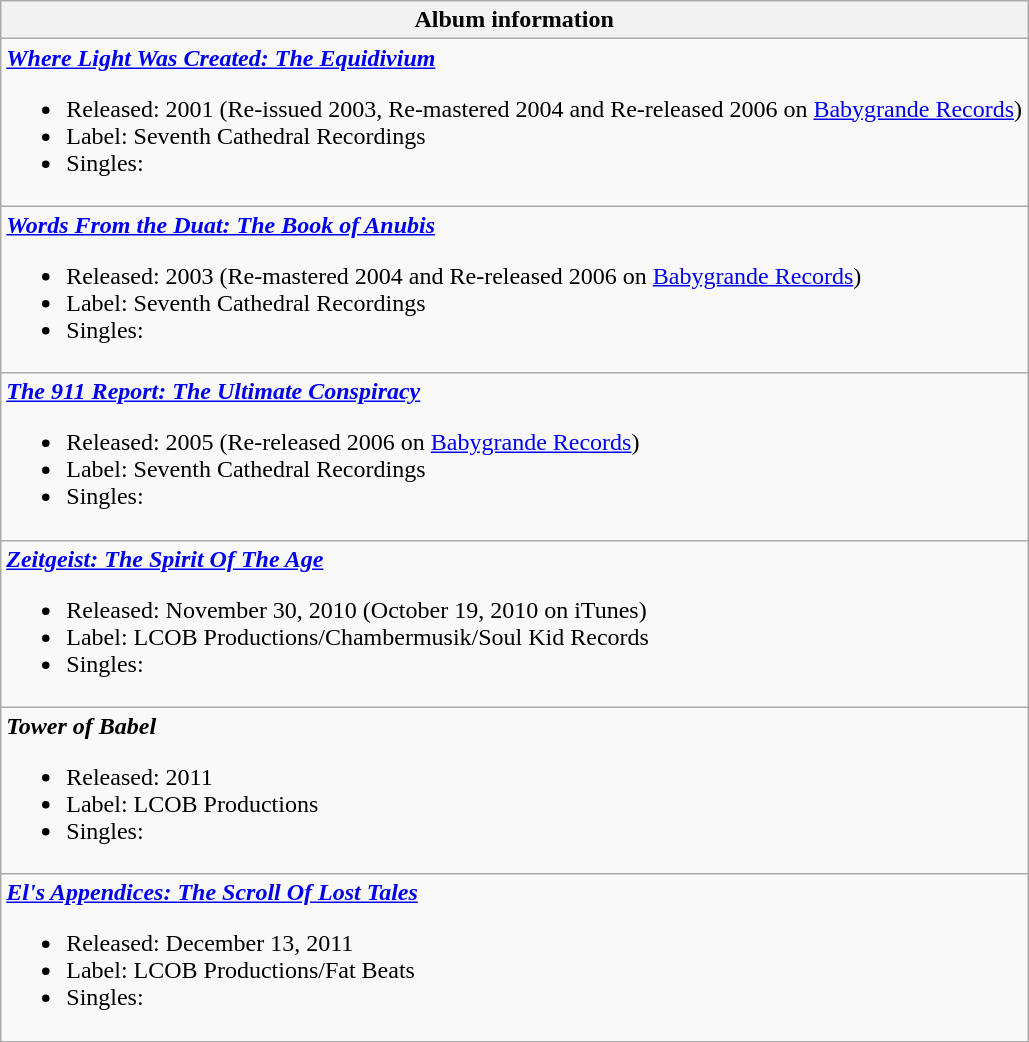<table class="wikitable">
<tr>
<th align="left">Album information</th>
</tr>
<tr>
<td align="left"><strong><em><a href='#'>Where Light Was Created: The Equidivium</a></em></strong><br><ul><li>Released: 2001 (Re-issued 2003, Re-mastered 2004 and Re-released 2006 on <a href='#'>Babygrande Records</a>)</li><li>Label: Seventh Cathedral Recordings</li><li>Singles:</li></ul></td>
</tr>
<tr>
<td align="left"><strong><em><a href='#'>Words From the Duat: The Book of Anubis</a></em></strong><br><ul><li>Released: 2003 (Re-mastered 2004 and Re-released 2006 on <a href='#'>Babygrande Records</a>)</li><li>Label: Seventh Cathedral Recordings</li><li>Singles:</li></ul></td>
</tr>
<tr>
<td align="left"><strong><em><a href='#'>The 911 Report: The Ultimate Conspiracy</a></em></strong><br><ul><li>Released: 2005 (Re-released 2006 on <a href='#'>Babygrande Records</a>)</li><li>Label: Seventh Cathedral Recordings</li><li>Singles:</li></ul></td>
</tr>
<tr>
<td align="left"><strong><em><a href='#'>Zeitgeist: The Spirit Of The Age</a></em></strong><br><ul><li>Released: November 30, 2010 (October 19, 2010 on iTunes)</li><li>Label: LCOB Productions/Chambermusik/Soul Kid Records</li><li>Singles:</li></ul></td>
</tr>
<tr>
<td align="left"><strong><em>Tower of Babel</em></strong><br><ul><li>Released: 2011</li><li>Label: LCOB Productions</li><li>Singles:</li></ul></td>
</tr>
<tr>
<td align="left"><strong><em><a href='#'>El's Appendices: The Scroll Of Lost Tales</a></em></strong><br><ul><li>Released: December 13, 2011</li><li>Label: LCOB Productions/Fat Beats</li><li>Singles:</li></ul></td>
</tr>
</table>
